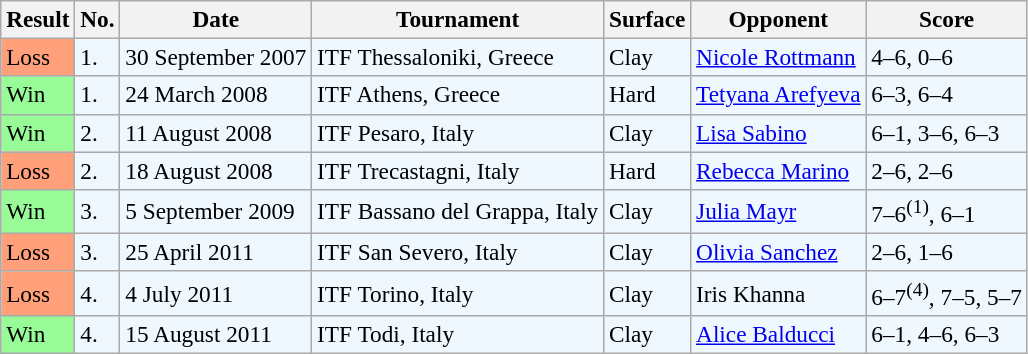<table class="sortable wikitable" style=font-size:97%>
<tr>
<th>Result</th>
<th>No.</th>
<th>Date</th>
<th>Tournament</th>
<th>Surface</th>
<th>Opponent</th>
<th class="unsortable">Score</th>
</tr>
<tr style="background:#f0f8ff;">
<td style="background:#ffa07a;">Loss</td>
<td>1.</td>
<td>30 September 2007</td>
<td>ITF Thessaloniki, Greece</td>
<td>Clay</td>
<td> <a href='#'>Nicole Rottmann</a></td>
<td>4–6, 0–6</td>
</tr>
<tr bgcolor="#f0f8ff">
<td style="background:#98fb98;">Win</td>
<td>1.</td>
<td>24 March 2008</td>
<td>ITF Athens, Greece</td>
<td>Hard</td>
<td> <a href='#'>Tetyana Arefyeva</a></td>
<td>6–3, 6–4</td>
</tr>
<tr style="background:#f0f8ff;">
<td style="background:#98fb98;">Win</td>
<td>2.</td>
<td>11 August 2008</td>
<td>ITF Pesaro, Italy</td>
<td>Clay</td>
<td> <a href='#'>Lisa Sabino</a></td>
<td>6–1, 3–6, 6–3</td>
</tr>
<tr style="background:#f0f8ff;">
<td style="background:#ffa07a;">Loss</td>
<td>2.</td>
<td>18 August 2008</td>
<td>ITF Trecastagni, Italy</td>
<td>Hard</td>
<td> <a href='#'>Rebecca Marino</a></td>
<td>2–6, 2–6</td>
</tr>
<tr style="background:#f0f8ff;">
<td style="background:#98fb98;">Win</td>
<td>3.</td>
<td>5 September 2009</td>
<td>ITF Bassano del Grappa, Italy</td>
<td>Clay</td>
<td> <a href='#'>Julia Mayr</a></td>
<td>7–6<sup>(1)</sup>, 6–1</td>
</tr>
<tr style="background:#f0f8ff;">
<td style="background:#ffa07a;">Loss</td>
<td>3.</td>
<td>25 April 2011</td>
<td>ITF San Severo, Italy</td>
<td>Clay</td>
<td> <a href='#'>Olivia Sanchez</a></td>
<td>2–6, 1–6</td>
</tr>
<tr style="background:#f0f8ff;">
<td style="background:#ffa07a;">Loss</td>
<td>4.</td>
<td>4 July 2011</td>
<td>ITF Torino, Italy</td>
<td>Clay</td>
<td> Iris Khanna</td>
<td>6–7<sup>(4)</sup>, 7–5, 5–7</td>
</tr>
<tr style="background:#f0f8ff;">
<td style="background:#98fb98;">Win</td>
<td>4.</td>
<td>15 August 2011</td>
<td>ITF Todi, Italy</td>
<td>Clay</td>
<td> <a href='#'>Alice Balducci</a></td>
<td>6–1, 4–6, 6–3</td>
</tr>
</table>
